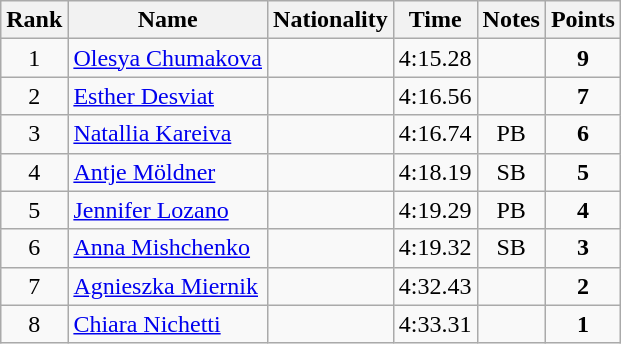<table class="wikitable sortable" style="text-align:center">
<tr>
<th>Rank</th>
<th>Name</th>
<th>Nationality</th>
<th>Time</th>
<th>Notes</th>
<th>Points</th>
</tr>
<tr>
<td>1</td>
<td align=left><a href='#'>Olesya Chumakova</a></td>
<td align=left></td>
<td>4:15.28</td>
<td></td>
<td><strong>9</strong></td>
</tr>
<tr>
<td>2</td>
<td align=left><a href='#'>Esther Desviat</a></td>
<td align=left></td>
<td>4:16.56</td>
<td></td>
<td><strong>7</strong></td>
</tr>
<tr>
<td>3</td>
<td align=left><a href='#'>Natallia Kareiva</a></td>
<td align=left></td>
<td>4:16.74</td>
<td>PB</td>
<td><strong>6</strong></td>
</tr>
<tr>
<td>4</td>
<td align=left><a href='#'>Antje Möldner</a></td>
<td align=left></td>
<td>4:18.19</td>
<td>SB</td>
<td><strong>5</strong></td>
</tr>
<tr>
<td>5</td>
<td align=left><a href='#'>Jennifer Lozano</a></td>
<td align=left></td>
<td>4:19.29</td>
<td>PB</td>
<td><strong>4</strong></td>
</tr>
<tr>
<td>6</td>
<td align=left><a href='#'>Anna Mishchenko</a></td>
<td align=left></td>
<td>4:19.32</td>
<td>SB</td>
<td><strong>3</strong></td>
</tr>
<tr>
<td>7</td>
<td align=left><a href='#'>Agnieszka Miernik</a></td>
<td align=left></td>
<td>4:32.43</td>
<td></td>
<td><strong>2</strong></td>
</tr>
<tr>
<td>8</td>
<td align=left><a href='#'>Chiara Nichetti</a></td>
<td align=left></td>
<td>4:33.31</td>
<td></td>
<td><strong>1</strong></td>
</tr>
</table>
